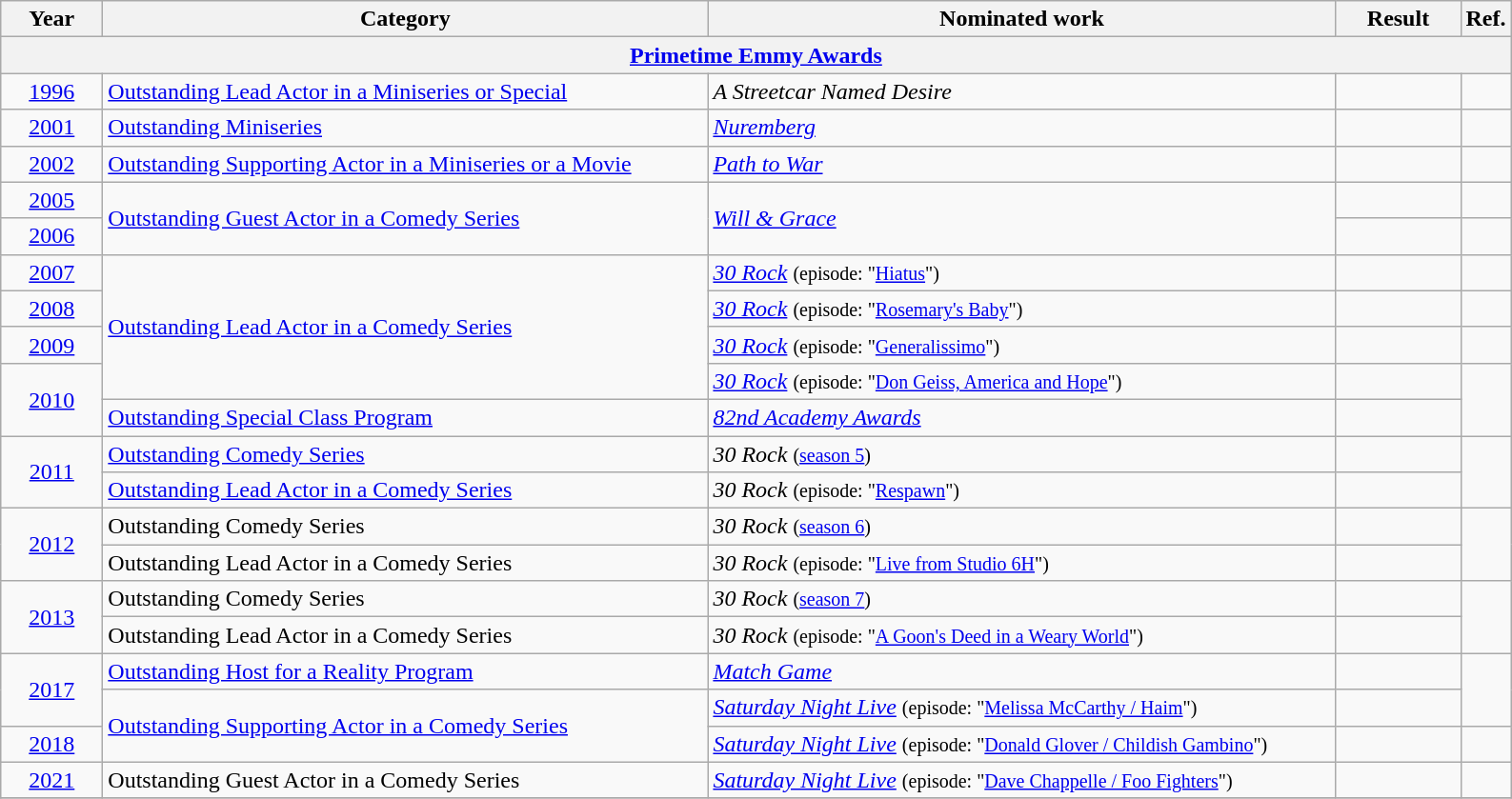<table class=wikitable>
<tr>
<th scope="col" style="width:4em;">Year</th>
<th scope="col" style="width:26em;">Category</th>
<th scope="col" style="width:27em;">Nominated work</th>
<th scope="col" style="width:5em;">Result</th>
<th>Ref.</th>
</tr>
<tr>
<th colspan=5><a href='#'>Primetime Emmy Awards</a></th>
</tr>
<tr>
<td style="text-align:center;"><a href='#'>1996</a></td>
<td><a href='#'>Outstanding Lead Actor in a Miniseries or Special</a></td>
<td><em>A Streetcar Named Desire</em></td>
<td></td>
<td style="text-align:center;"></td>
</tr>
<tr>
<td style="text-align:center;"><a href='#'>2001</a></td>
<td><a href='#'>Outstanding Miniseries</a></td>
<td><em><a href='#'>Nuremberg</a></em></td>
<td></td>
<td style="text-align:center;"></td>
</tr>
<tr>
<td style="text-align:center;"><a href='#'>2002</a></td>
<td><a href='#'>Outstanding Supporting Actor in a Miniseries or a Movie</a></td>
<td><em><a href='#'>Path to War</a></em></td>
<td></td>
<td style="text-align:center;"></td>
</tr>
<tr>
<td style="text-align:center;"><a href='#'>2005</a></td>
<td rowspan=2><a href='#'>Outstanding Guest Actor in a Comedy Series</a></td>
<td rowspan=2><em><a href='#'>Will & Grace</a></em></td>
<td></td>
<td style="text-align:center;"></td>
</tr>
<tr>
<td style="text-align:center;"><a href='#'>2006</a></td>
<td></td>
<td style="text-align:center;"></td>
</tr>
<tr>
<td style="text-align:center;"><a href='#'>2007</a></td>
<td rowspan=4><a href='#'>Outstanding Lead Actor in a Comedy Series</a></td>
<td><em><a href='#'>30 Rock</a></em> <small> (episode: "<a href='#'>Hiatus</a>")</small></td>
<td></td>
<td style="text-align:center;"></td>
</tr>
<tr>
<td style="text-align:center;"><a href='#'>2008</a></td>
<td><em><a href='#'>30 Rock</a></em> <small> (episode: "<a href='#'>Rosemary's Baby</a>")</small></td>
<td></td>
<td style="text-align:center;"></td>
</tr>
<tr>
<td style="text-align:center;"><a href='#'>2009</a></td>
<td><em><a href='#'>30 Rock</a></em> <small> (episode: "<a href='#'>Generalissimo</a>")</small></td>
<td></td>
<td style="text-align:center;"></td>
</tr>
<tr>
<td style="text-align:center;", rowspan=2><a href='#'>2010</a></td>
<td><em><a href='#'>30 Rock</a></em> <small> (episode: "<a href='#'>Don Geiss, America and Hope</a>")</small></td>
<td></td>
<td style="text-align:center;", rowspan=2></td>
</tr>
<tr>
<td><a href='#'>Outstanding Special Class Program</a></td>
<td><em><a href='#'>82nd Academy Awards</a></em></td>
<td></td>
</tr>
<tr>
<td style="text-align:center;", rowspan=2><a href='#'>2011</a></td>
<td><a href='#'>Outstanding Comedy Series</a></td>
<td><em>30 Rock</em> <small> (<a href='#'>season 5</a>)</small></td>
<td></td>
<td style="text-align:center;", rowspan=2></td>
</tr>
<tr>
<td><a href='#'>Outstanding Lead Actor in a Comedy Series</a></td>
<td><em>30 Rock</em> <small> (episode: "<a href='#'>Respawn</a>")</small></td>
<td></td>
</tr>
<tr>
<td style="text-align:center;", rowspan=2><a href='#'>2012</a></td>
<td>Outstanding Comedy Series</td>
<td><em>30 Rock</em> <small> (<a href='#'>season 6</a>)</small></td>
<td></td>
<td style="text-align:center;", rowspan=2></td>
</tr>
<tr>
<td>Outstanding Lead Actor in a Comedy Series</td>
<td><em>30 Rock</em> <small> (episode: "<a href='#'>Live from Studio 6H</a>")</small></td>
<td></td>
</tr>
<tr>
<td style="text-align:center;", rowspan=2><a href='#'>2013</a></td>
<td>Outstanding Comedy Series</td>
<td><em>30 Rock</em> <small> (<a href='#'>season 7</a>)</small></td>
<td></td>
<td style="text-align:center;", rowspan=2></td>
</tr>
<tr>
<td>Outstanding Lead Actor in a Comedy Series</td>
<td><em>30 Rock</em> <small> (episode: "<a href='#'>A Goon's Deed in a Weary World</a>")</small></td>
<td></td>
</tr>
<tr>
<td style="text-align:center;", rowspan=2><a href='#'>2017</a></td>
<td><a href='#'>Outstanding Host for a Reality Program</a></td>
<td><em><a href='#'>Match Game</a></em></td>
<td></td>
<td style="text-align:center;", rowspan=2></td>
</tr>
<tr>
<td rowspan=2><a href='#'>Outstanding Supporting Actor in a Comedy Series</a></td>
<td><em><a href='#'>Saturday Night Live</a></em> <small> (episode: "<a href='#'>Melissa McCarthy / Haim</a>") </small></td>
<td></td>
</tr>
<tr>
<td style="text-align:center;"><a href='#'>2018</a></td>
<td><em><a href='#'>Saturday Night Live</a></em> <small> (episode: "<a href='#'>Donald Glover / Childish Gambino</a>") </small></td>
<td></td>
<td style="text-align:center;"></td>
</tr>
<tr>
<td style="text-align:center;"><a href='#'>2021</a></td>
<td>Outstanding Guest Actor in a Comedy Series</td>
<td><em><a href='#'>Saturday Night Live</a></em> <small> (episode: "<a href='#'>Dave Chappelle / Foo Fighters</a>") </small></td>
<td></td>
<td style="text-align:center;"></td>
</tr>
<tr>
</tr>
</table>
